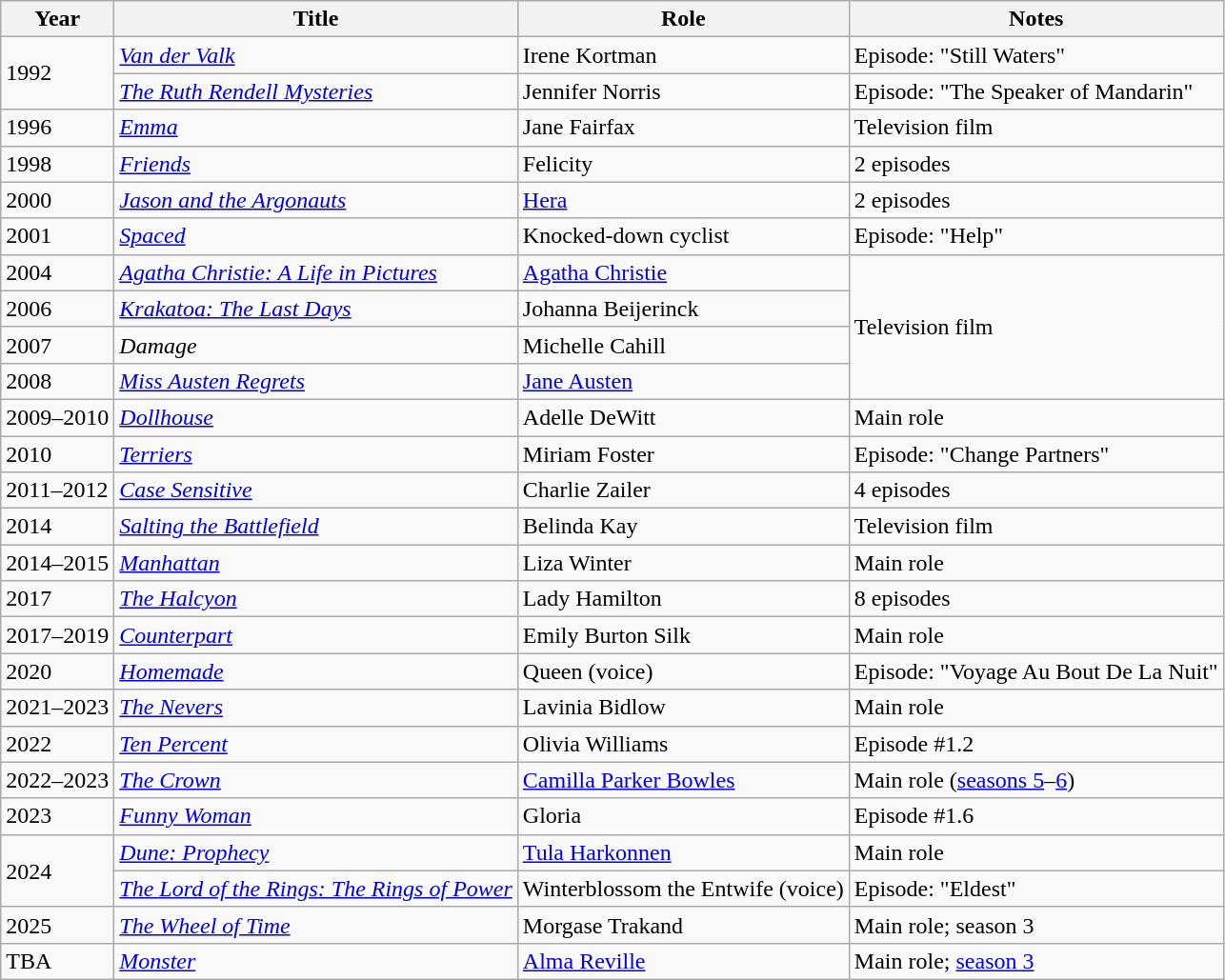<table class="wikitable sortable">
<tr>
<th>Year</th>
<th>Title</th>
<th>Role</th>
<th class="unsortable">Notes</th>
</tr>
<tr>
<td rowspan="2">1992</td>
<td><em><a href='#'>Van der Valk</a></em></td>
<td>Irene Kortman</td>
<td>Episode: "Still Waters"</td>
</tr>
<tr>
<td data-sort-value="Ruth Rendell Mysteries, The"><em><a href='#'>The Ruth Rendell Mysteries</a></em></td>
<td>Jennifer Norris</td>
<td>Episode: "The Speaker of Mandarin"</td>
</tr>
<tr>
<td>1996</td>
<td><em><a href='#'>Emma</a></em></td>
<td>Jane Fairfax</td>
<td>Television film</td>
</tr>
<tr>
<td>1998</td>
<td><em><a href='#'>Friends</a></em></td>
<td>Felicity</td>
<td>2 episodes</td>
</tr>
<tr>
<td>2000</td>
<td><em><a href='#'>Jason and the Argonauts</a></em></td>
<td><a href='#'>Hera</a></td>
<td>2 episodes</td>
</tr>
<tr>
<td>2001</td>
<td><em><a href='#'>Spaced</a></em></td>
<td>Knocked-down cyclist</td>
<td>Episode: "Help"</td>
</tr>
<tr>
<td>2004</td>
<td><em><a href='#'>Agatha Christie: A Life in Pictures</a></em></td>
<td><a href='#'>Agatha Christie</a></td>
<td rowspan="4">Television film</td>
</tr>
<tr>
<td>2006</td>
<td><em><a href='#'>Krakatoa: The Last Days</a></em></td>
<td>Johanna Beijerinck</td>
</tr>
<tr>
<td>2007</td>
<td><em>Damage</em></td>
<td>Michelle Cahill</td>
</tr>
<tr>
<td>2008</td>
<td><em><a href='#'>Miss Austen Regrets</a></em></td>
<td><a href='#'>Jane Austen</a></td>
</tr>
<tr>
<td>2009–2010</td>
<td><em><a href='#'>Dollhouse</a></em></td>
<td>Adelle DeWitt</td>
<td>Main role</td>
</tr>
<tr>
<td>2010</td>
<td><em><a href='#'>Terriers</a></em></td>
<td>Miriam Foster</td>
<td>Episode: "Change Partners"</td>
</tr>
<tr>
<td>2011–2012</td>
<td><em><a href='#'>Case Sensitive</a></em></td>
<td>Charlie Zailer</td>
<td>4 episodes</td>
</tr>
<tr>
<td>2014</td>
<td><em><a href='#'>Salting the Battlefield</a></em></td>
<td>Belinda Kay</td>
<td>Television film</td>
</tr>
<tr>
<td>2014–2015</td>
<td><em><a href='#'>Manhattan</a></em></td>
<td>Liza Winter</td>
<td>Main role</td>
</tr>
<tr>
<td>2017</td>
<td data-sort-value="Halcyon, The"><em><a href='#'>The Halcyon</a></em></td>
<td>Lady Hamilton</td>
<td>8 episodes</td>
</tr>
<tr>
<td>2017–2019</td>
<td><em><a href='#'>Counterpart</a></em></td>
<td>Emily Burton Silk</td>
<td>Main role</td>
</tr>
<tr>
<td>2020</td>
<td><em><a href='#'>Homemade</a></em></td>
<td>Queen (voice)</td>
<td>Episode: "Voyage Au Bout De La Nuit"</td>
</tr>
<tr>
<td>2021–2023</td>
<td data-sort-value="Nevers, The"><em><a href='#'>The Nevers</a></em></td>
<td>Lavinia Bidlow</td>
<td>Main role</td>
</tr>
<tr>
<td>2022</td>
<td><em><a href='#'>Ten Percent</a></em></td>
<td>Olivia Williams</td>
<td>Episode #1.2</td>
</tr>
<tr>
<td>2022–2023</td>
<td data-sort-value="Crown, The"><em><a href='#'>The Crown</a> </em></td>
<td><a href='#'>Camilla Parker Bowles</a></td>
<td>Main role (<a href='#'>seasons 5</a>–<a href='#'>6</a>)</td>
</tr>
<tr>
<td>2023</td>
<td><em><a href='#'>Funny Woman</a></em></td>
<td>Gloria</td>
<td>Episode #1.6</td>
</tr>
<tr>
<td rowspan="2">2024</td>
<td><em><a href='#'>Dune: Prophecy</a></em></td>
<td><a href='#'>Tula Harkonnen</a></td>
<td>Main role</td>
</tr>
<tr>
<td data-sort-value="Lord of the Rings: The Rings of Power, The"><em><a href='#'>The Lord of the Rings: The Rings of Power</a></em></td>
<td>Winterblossom the Entwife (voice)</td>
<td>Episode: "Eldest"</td>
</tr>
<tr>
<td>2025</td>
<td><em><a href='#'>The Wheel of Time</a></em></td>
<td>Morgase Trakand</td>
<td>Main role; season 3</td>
</tr>
<tr>
<td>TBA</td>
<td><em><a href='#'>Monster</a></em></td>
<td><a href='#'>Alma Reville</a></td>
<td>Main role; <a href='#'>season 3</a></td>
</tr>
</table>
